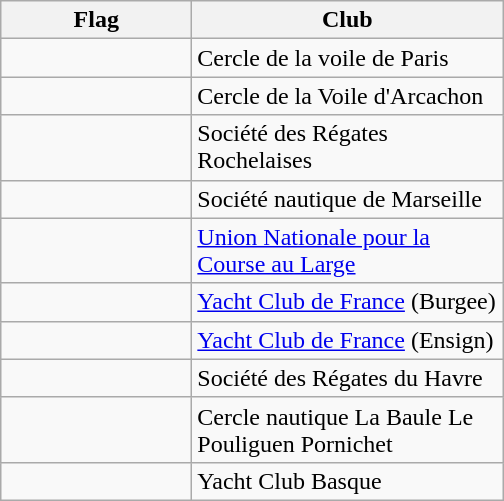<table class="wikitable sortable">
<tr>
<th scope="col" style="width:120px;">Flag</th>
<th scope="col" style="width:200px;">Club</th>
</tr>
<tr>
<td></td>
<td>Cercle de la voile de Paris</td>
</tr>
<tr>
<td></td>
<td>Cercle de la Voile d'Arcachon</td>
</tr>
<tr>
<td></td>
<td>Société des Régates Rochelaises</td>
</tr>
<tr>
<td></td>
<td>Société nautique de Marseille</td>
</tr>
<tr>
<td></td>
<td><a href='#'>Union Nationale pour la Course au Large</a></td>
</tr>
<tr>
<td></td>
<td><a href='#'>Yacht Club de France</a> (Burgee)</td>
</tr>
<tr>
<td></td>
<td><a href='#'>Yacht Club de France</a> (Ensign)</td>
</tr>
<tr>
<td></td>
<td>Société des Régates du Havre</td>
</tr>
<tr>
<td></td>
<td>Cercle nautique La Baule Le Pouliguen Pornichet</td>
</tr>
<tr>
<td></td>
<td>Yacht Club Basque</td>
</tr>
</table>
